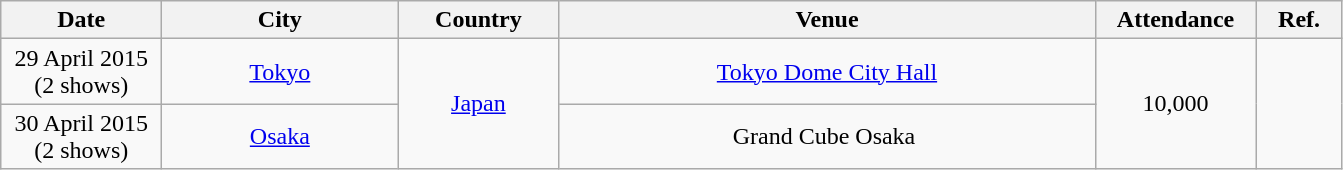<table class="wikitable" style="text-align:center;">
<tr>
<th width="100">Date</th>
<th width="150">City</th>
<th width="100">Country</th>
<th width="350">Venue</th>
<th width="100">Attendance</th>
<th width="50">Ref.</th>
</tr>
<tr>
<td>29 April 2015 (2 shows)</td>
<td><a href='#'>Tokyo</a></td>
<td rowspan="2"><a href='#'>Japan</a></td>
<td><a href='#'>Tokyo Dome City Hall</a></td>
<td rowspan="2">10,000 </td>
<td rowspan="2"></td>
</tr>
<tr>
<td>30 April 2015 (2 shows)</td>
<td><a href='#'>Osaka</a></td>
<td>Grand Cube Osaka </td>
</tr>
</table>
